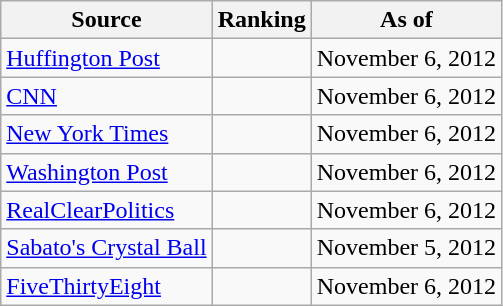<table class="wikitable" style="text-align:center">
<tr>
<th>Source</th>
<th>Ranking</th>
<th>As of</th>
</tr>
<tr>
<td align="left"><a href='#'>Huffington Post</a></td>
<td></td>
<td>November 6, 2012</td>
</tr>
<tr>
<td align="left"><a href='#'>CNN</a></td>
<td></td>
<td>November 6, 2012</td>
</tr>
<tr>
<td align=left><a href='#'>New York Times</a></td>
<td></td>
<td>November 6, 2012</td>
</tr>
<tr>
<td align="left"><a href='#'>Washington Post</a></td>
<td></td>
<td>November 6, 2012</td>
</tr>
<tr>
<td align="left"><a href='#'>RealClearPolitics</a></td>
<td></td>
<td>November 6, 2012</td>
</tr>
<tr>
<td align="left"><a href='#'>Sabato's Crystal Ball</a></td>
<td></td>
<td>November 5, 2012</td>
</tr>
<tr>
<td align="left"><a href='#'>FiveThirtyEight</a></td>
<td></td>
<td>November 6, 2012</td>
</tr>
</table>
